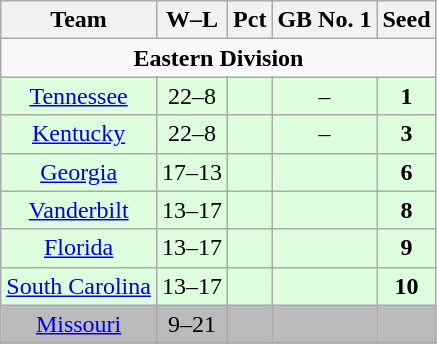<table class="wikitable" style="float:left; margin-right:1em; text-align:center;">
<tr>
<th>Team</th>
<th>W–L</th>
<th>Pct</th>
<th>GB No. 1</th>
<th>Seed<br></th>
</tr>
<tr>
<td colspan="7" align="center"><strong>Eastern Division</strong></td>
</tr>
<tr bgcolor=ddffdd>
<td><a href='#'>Tennessee</a></td>
<td>22–8</td>
<td></td>
<td>–</td>
<td><strong>1</strong></td>
</tr>
<tr bgcolor=ddffdd>
<td><a href='#'>Kentucky</a></td>
<td>22–8</td>
<td></td>
<td>–</td>
<td><strong>3</strong></td>
</tr>
<tr bgcolor=ddffdd>
<td><a href='#'>Georgia</a></td>
<td>17–13</td>
<td></td>
<td></td>
<td><strong>6</strong></td>
</tr>
<tr bgcolor=ddffdd>
<td><a href='#'>Vanderbilt</a></td>
<td>13–17</td>
<td></td>
<td></td>
<td><strong>8</strong></td>
</tr>
<tr bgcolor=ddffdd>
<td><a href='#'>Florida</a></td>
<td>13–17</td>
<td></td>
<td></td>
<td><strong>9</strong></td>
</tr>
<tr bgcolor=ddffdd>
<td><a href='#'>South Carolina</a></td>
<td>13–17</td>
<td></td>
<td></td>
<td><strong>10</strong></td>
</tr>
<tr bgcolor=bbbbbb>
<td><a href='#'>Missouri</a></td>
<td>9–21</td>
<td></td>
<td></td>
<td></td>
</tr>
<tr bgcolor=CC0000>
</tr>
</table>
